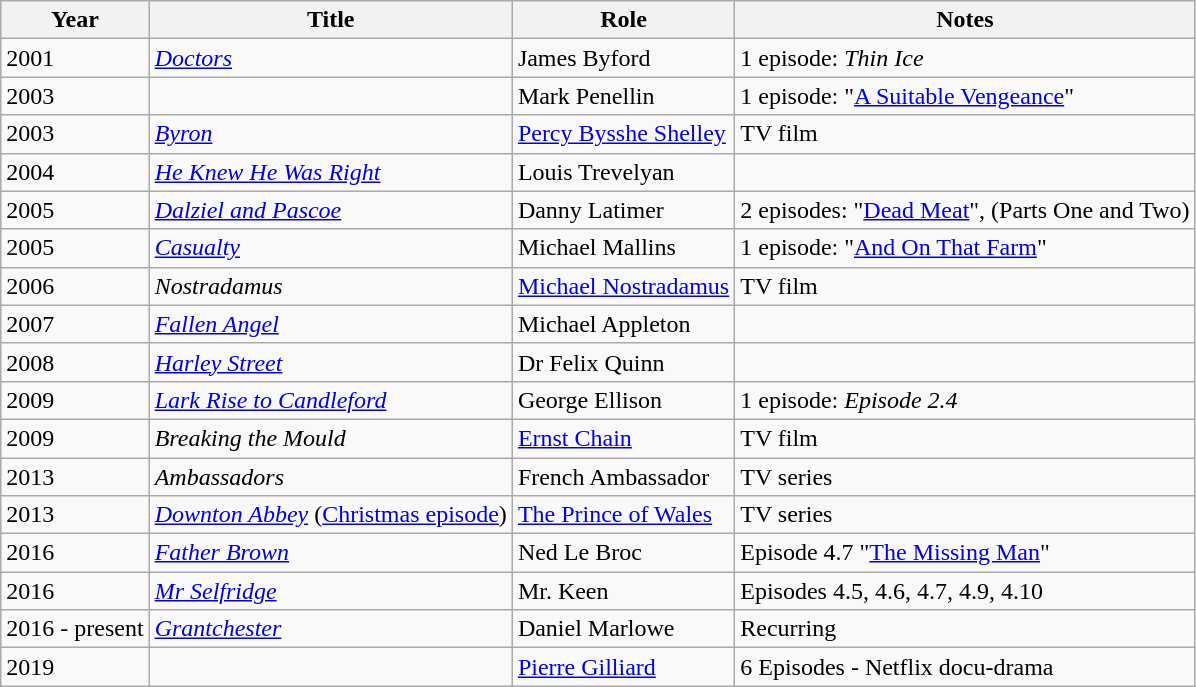<table class="wikitable sortable">
<tr>
<th>Year</th>
<th>Title</th>
<th>Role</th>
<th class="unsortable">Notes</th>
</tr>
<tr>
<td>2001</td>
<td><em><a href='#'>Doctors</a></em></td>
<td>James Byford</td>
<td>1 episode: <em>Thin Ice</em></td>
</tr>
<tr>
<td>2003</td>
<td><em></em></td>
<td>Mark Penellin</td>
<td>1 episode: "<a href='#'>A Suitable Vengeance</a>"</td>
</tr>
<tr>
<td>2003</td>
<td><em><a href='#'>Byron</a></em></td>
<td><a href='#'>Percy Bysshe Shelley</a></td>
<td>TV film</td>
</tr>
<tr>
<td>2004</td>
<td><em><a href='#'>He Knew He Was Right</a></em></td>
<td>Louis Trevelyan</td>
<td></td>
</tr>
<tr>
<td>2005</td>
<td><em><a href='#'>Dalziel and Pascoe</a></em></td>
<td>Danny Latimer</td>
<td>2 episodes: "<a href='#'>Dead Meat</a>", (Parts One and Two)</td>
</tr>
<tr>
<td>2005</td>
<td><em><a href='#'>Casualty</a></em></td>
<td>Michael Mallins</td>
<td>1 episode: "<a href='#'>And On That Farm</a>"</td>
</tr>
<tr>
<td>2006</td>
<td><em>Nostradamus</em></td>
<td><a href='#'>Michael Nostradamus</a></td>
<td>TV film</td>
</tr>
<tr>
<td>2007</td>
<td><em><a href='#'>Fallen Angel</a></em></td>
<td>Michael Appleton</td>
<td></td>
</tr>
<tr>
<td>2008</td>
<td><em><a href='#'>Harley Street</a></em></td>
<td>Dr Felix Quinn</td>
<td></td>
</tr>
<tr>
<td>2009</td>
<td><em><a href='#'>Lark Rise to Candleford</a></em></td>
<td>George Ellison</td>
<td>1 episode: <em>Episode 2.4</em></td>
</tr>
<tr>
<td>2009</td>
<td><em>Breaking the Mould</em></td>
<td><a href='#'>Ernst Chain</a></td>
<td>TV film</td>
</tr>
<tr>
<td>2013</td>
<td><em>Ambassadors</em></td>
<td>French Ambassador</td>
<td>TV series</td>
</tr>
<tr>
<td>2013</td>
<td><em><a href='#'>Downton Abbey</a></em> (<a href='#'>Christmas episode</a>)</td>
<td><a href='#'>The Prince of Wales</a></td>
<td>TV series</td>
</tr>
<tr>
<td>2016</td>
<td><em><a href='#'>Father Brown</a></em></td>
<td>Ned Le Broc</td>
<td>Episode 4.7 "<a href='#'>The Missing Man</a>"</td>
</tr>
<tr>
<td>2016</td>
<td><em><a href='#'>Mr Selfridge</a></em></td>
<td>Mr. Keen</td>
<td>Episodes 4.5, 4.6, 4.7, 4.9, 4.10</td>
</tr>
<tr>
<td>2016 - present</td>
<td><em><a href='#'>Grantchester</a></em></td>
<td>Daniel Marlowe</td>
<td>Recurring</td>
</tr>
<tr>
<td>2019</td>
<td><em></em></td>
<td><a href='#'>Pierre Gilliard</a></td>
<td>6 Episodes - Netflix docu-drama</td>
</tr>
</table>
